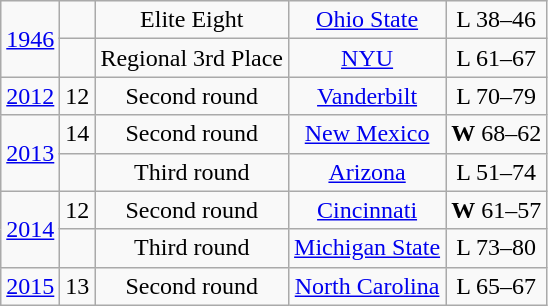<table class="wikitable" style="text-align:center">
<tr align="center">
<td rowspan="2"><a href='#'>1946</a></td>
<td></td>
<td>Elite Eight</td>
<td><a href='#'>Ohio State</a></td>
<td align="center">L 38–46</td>
</tr>
<tr>
<td></td>
<td>Regional 3rd Place</td>
<td><a href='#'>NYU</a></td>
<td align="center">L 61–67</td>
</tr>
<tr>
<td><a href='#'>2012</a></td>
<td>12</td>
<td>Second round</td>
<td><a href='#'>Vanderbilt</a></td>
<td align=center>L 70–79</td>
</tr>
<tr>
<td rowspan="2"><a href='#'>2013</a></td>
<td>14</td>
<td>Second round</td>
<td><a href='#'>New Mexico</a></td>
<td align=center><strong>W</strong> 68–62</td>
</tr>
<tr>
<td></td>
<td>Third round</td>
<td><a href='#'>Arizona</a></td>
<td align=center>L 51–74</td>
</tr>
<tr>
<td rowspan="2"><a href='#'>2014</a></td>
<td>12</td>
<td>Second round</td>
<td><a href='#'>Cincinnati</a></td>
<td align=center><strong>W</strong> 61–57</td>
</tr>
<tr>
<td></td>
<td>Third round</td>
<td><a href='#'>Michigan State</a></td>
<td align=center>L 73–80</td>
</tr>
<tr>
<td><a href='#'>2015</a></td>
<td>13</td>
<td>Second round</td>
<td><a href='#'>North Carolina</a></td>
<td align=center>L 65–67</td>
</tr>
</table>
